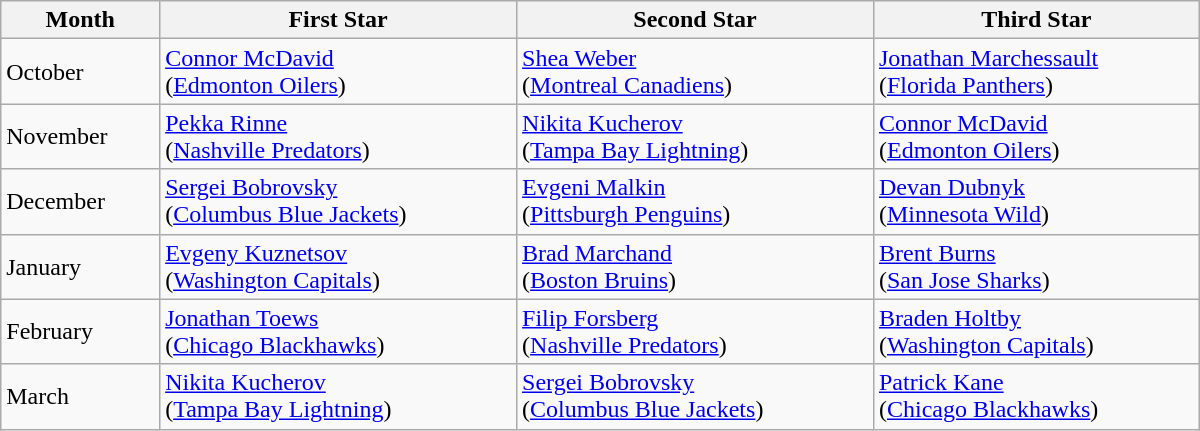<table class="wikitable" style="width: 50em;">
<tr style="text-align:center;">
<th>Month</th>
<th>First Star</th>
<th>Second Star</th>
<th>Third Star</th>
</tr>
<tr>
<td>October</td>
<td><a href='#'>Connor McDavid</a><br>(<a href='#'>Edmonton Oilers</a>)</td>
<td><a href='#'>Shea Weber</a><br>(<a href='#'>Montreal Canadiens</a>)</td>
<td><a href='#'>Jonathan Marchessault</a><br>(<a href='#'>Florida Panthers</a>)</td>
</tr>
<tr>
<td>November</td>
<td><a href='#'>Pekka Rinne</a><br>(<a href='#'>Nashville Predators</a>)</td>
<td><a href='#'>Nikita Kucherov</a><br>(<a href='#'>Tampa Bay Lightning</a>)</td>
<td><a href='#'>Connor McDavid</a><br>(<a href='#'>Edmonton Oilers</a>)</td>
</tr>
<tr>
<td>December</td>
<td><a href='#'>Sergei Bobrovsky</a><br>(<a href='#'>Columbus Blue Jackets</a>)</td>
<td><a href='#'>Evgeni Malkin</a><br>(<a href='#'>Pittsburgh Penguins</a>)</td>
<td><a href='#'>Devan Dubnyk</a><br>(<a href='#'>Minnesota Wild</a>)</td>
</tr>
<tr>
<td>January</td>
<td><a href='#'>Evgeny Kuznetsov</a><br>(<a href='#'>Washington Capitals</a>)</td>
<td><a href='#'>Brad Marchand</a><br>(<a href='#'>Boston Bruins</a>)</td>
<td><a href='#'>Brent Burns</a><br>(<a href='#'>San Jose Sharks</a>)</td>
</tr>
<tr>
<td>February</td>
<td><a href='#'>Jonathan Toews</a><br>(<a href='#'>Chicago Blackhawks</a>)</td>
<td><a href='#'>Filip Forsberg</a><br>(<a href='#'>Nashville Predators</a>)</td>
<td><a href='#'>Braden Holtby</a><br>(<a href='#'>Washington Capitals</a>)</td>
</tr>
<tr>
<td>March</td>
<td><a href='#'>Nikita Kucherov</a><br>(<a href='#'>Tampa Bay Lightning</a>)</td>
<td><a href='#'>Sergei Bobrovsky</a><br>(<a href='#'>Columbus Blue Jackets</a>)</td>
<td><a href='#'>Patrick Kane</a><br>(<a href='#'>Chicago Blackhawks</a>)</td>
</tr>
</table>
